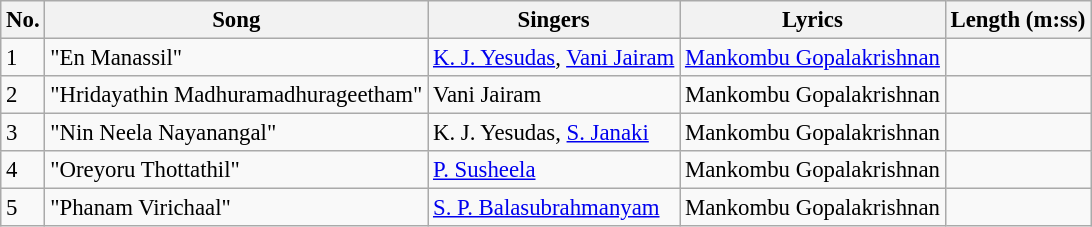<table class="wikitable" style="font-size:95%;">
<tr>
<th>No.</th>
<th>Song</th>
<th>Singers</th>
<th>Lyrics</th>
<th>Length (m:ss)</th>
</tr>
<tr>
<td>1</td>
<td>"En Manassil"</td>
<td><a href='#'>K. J. Yesudas</a>, <a href='#'>Vani Jairam</a></td>
<td><a href='#'>Mankombu Gopalakrishnan</a></td>
<td></td>
</tr>
<tr>
<td>2</td>
<td>"Hridayathin Madhuramadhurageetham"</td>
<td>Vani Jairam</td>
<td>Mankombu Gopalakrishnan</td>
<td></td>
</tr>
<tr>
<td>3</td>
<td>"Nin Neela Nayanangal"</td>
<td>K. J. Yesudas, <a href='#'>S. Janaki</a></td>
<td>Mankombu Gopalakrishnan</td>
<td></td>
</tr>
<tr>
<td>4</td>
<td>"Oreyoru Thottathil"</td>
<td><a href='#'>P. Susheela</a></td>
<td>Mankombu Gopalakrishnan</td>
<td></td>
</tr>
<tr>
<td>5</td>
<td>"Phanam Virichaal"</td>
<td><a href='#'>S. P. Balasubrahmanyam</a></td>
<td>Mankombu Gopalakrishnan</td>
<td></td>
</tr>
</table>
